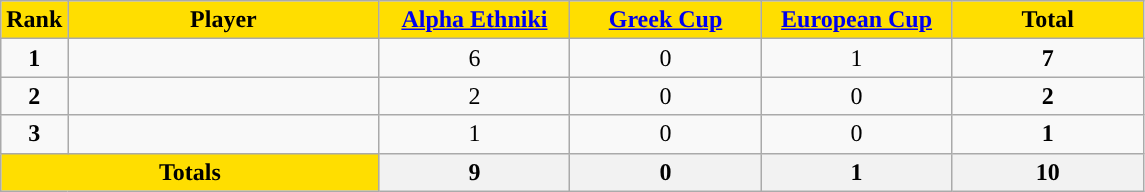<table class="wikitable sortable" style="text-align:center">
<tr>
<th style="background:#FFDE00">Rank</th>
<th width=200 style="background:#FFDE00">Player</th>
<th width=120 style="background:#FFDE00"><a href='#'>Alpha Ethniki</a></th>
<th width=120 style="background:#FFDE00"><a href='#'>Greek Cup</a></th>
<th width=120 style="background:#FFDE00"><a href='#'>European Cup</a></th>
<th width=120 style="background:#FFDE00">Total</th>
</tr>
<tr>
<td><strong>1</strong></td>
<td align=left></td>
<td>6</td>
<td>0</td>
<td>1</td>
<td><strong>7</strong></td>
</tr>
<tr>
<td><strong>2</strong></td>
<td align=left></td>
<td>2</td>
<td>0</td>
<td>0</td>
<td><strong>2</strong></td>
</tr>
<tr>
<td><strong>3</strong></td>
<td align=left></td>
<td>1</td>
<td>0</td>
<td>0</td>
<td><strong>1</strong></td>
</tr>
<tr class="sortbottom">
<th colspan=2 style="background:#FFDE00"><strong>Totals</strong></th>
<th><strong> 9</strong></th>
<th><strong> 0</strong></th>
<th><strong> 1</strong></th>
<th><strong>10</strong></th>
</tr>
</table>
